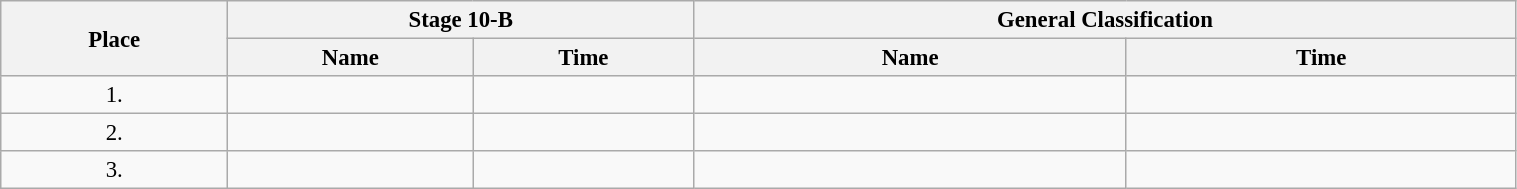<table class=wikitable style="font-size:95%" width="80%">
<tr>
<th rowspan="2">Place</th>
<th colspan="2">Stage 10-B</th>
<th colspan="2">General Classification</th>
</tr>
<tr>
<th>Name</th>
<th>Time</th>
<th>Name</th>
<th>Time</th>
</tr>
<tr>
<td align="center">1.</td>
<td></td>
<td></td>
<td></td>
<td></td>
</tr>
<tr>
<td align="center">2.</td>
<td></td>
<td></td>
<td></td>
<td></td>
</tr>
<tr>
<td align="center">3.</td>
<td></td>
<td></td>
<td></td>
<td></td>
</tr>
</table>
